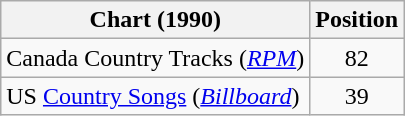<table class="wikitable sortable">
<tr>
<th scope="col">Chart (1990)</th>
<th scope="col">Position</th>
</tr>
<tr>
<td>Canada Country Tracks (<em><a href='#'>RPM</a></em>)</td>
<td align="center">82</td>
</tr>
<tr>
<td>US <a href='#'>Country Songs</a> (<em><a href='#'>Billboard</a></em>)</td>
<td align="center">39</td>
</tr>
</table>
